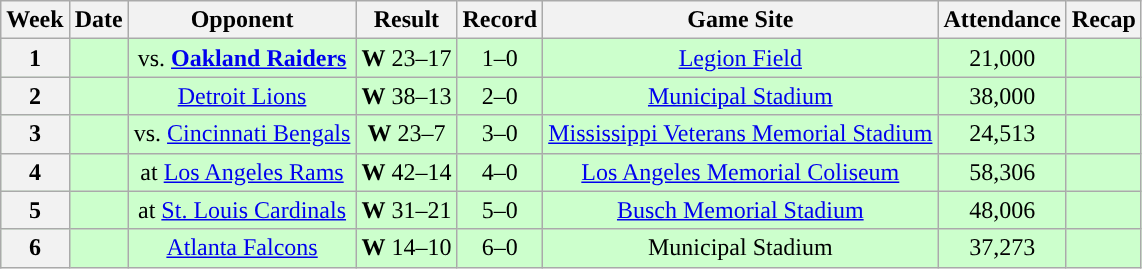<table class="wikitable" style="text-align:center">
<tr>
<th>Week</th>
<th>Date</th>
<th>Opponent</th>
<th>Result</th>
<th>Record</th>
<th>Game Site</th>
<th>Attendance</th>
<th>Recap</th>
</tr>
<tr style="background:#cfc">
<th>1</th>
<td></td>
<td>vs. <strong><a href='#'>Oakland Raiders</a></strong></td>
<td><strong>W</strong> 23–17</td>
<td>1–0</td>
<td><a href='#'>Legion Field</a> </td>
<td>21,000</td>
<td></td>
</tr>
<tr style="background:#cfc">
<th>2</th>
<td></td>
<td><a href='#'>Detroit Lions</a></td>
<td><strong>W</strong> 38–13</td>
<td>2–0</td>
<td><a href='#'>Municipal Stadium</a></td>
<td>38,000</td>
<td></td>
</tr>
<tr style="background:#cfc">
<th>3</th>
<td></td>
<td>vs. <a href='#'>Cincinnati Bengals</a></td>
<td><strong>W</strong> 23–7</td>
<td>3–0</td>
<td><a href='#'>Mississippi Veterans Memorial Stadium</a> </td>
<td>24,513</td>
<td></td>
</tr>
<tr style="background:#cfc">
<th>4</th>
<td></td>
<td>at <a href='#'>Los Angeles Rams</a></td>
<td><strong>W</strong> 42–14</td>
<td>4–0</td>
<td><a href='#'>Los Angeles Memorial Coliseum</a></td>
<td>58,306</td>
<td></td>
</tr>
<tr style="background:#cfc">
<th>5</th>
<td></td>
<td>at <a href='#'>St. Louis Cardinals</a></td>
<td><strong>W</strong> 31–21</td>
<td>5–0</td>
<td><a href='#'>Busch Memorial Stadium</a></td>
<td>48,006</td>
<td></td>
</tr>
<tr style="background: #cfc;" align="center">
<th>6</th>
<td></td>
<td><a href='#'>Atlanta Falcons</a></td>
<td><strong>W</strong> 14–10</td>
<td>6–0</td>
<td>Municipal Stadium</td>
<td>37,273</td>
<td></td>
</tr>
</table>
